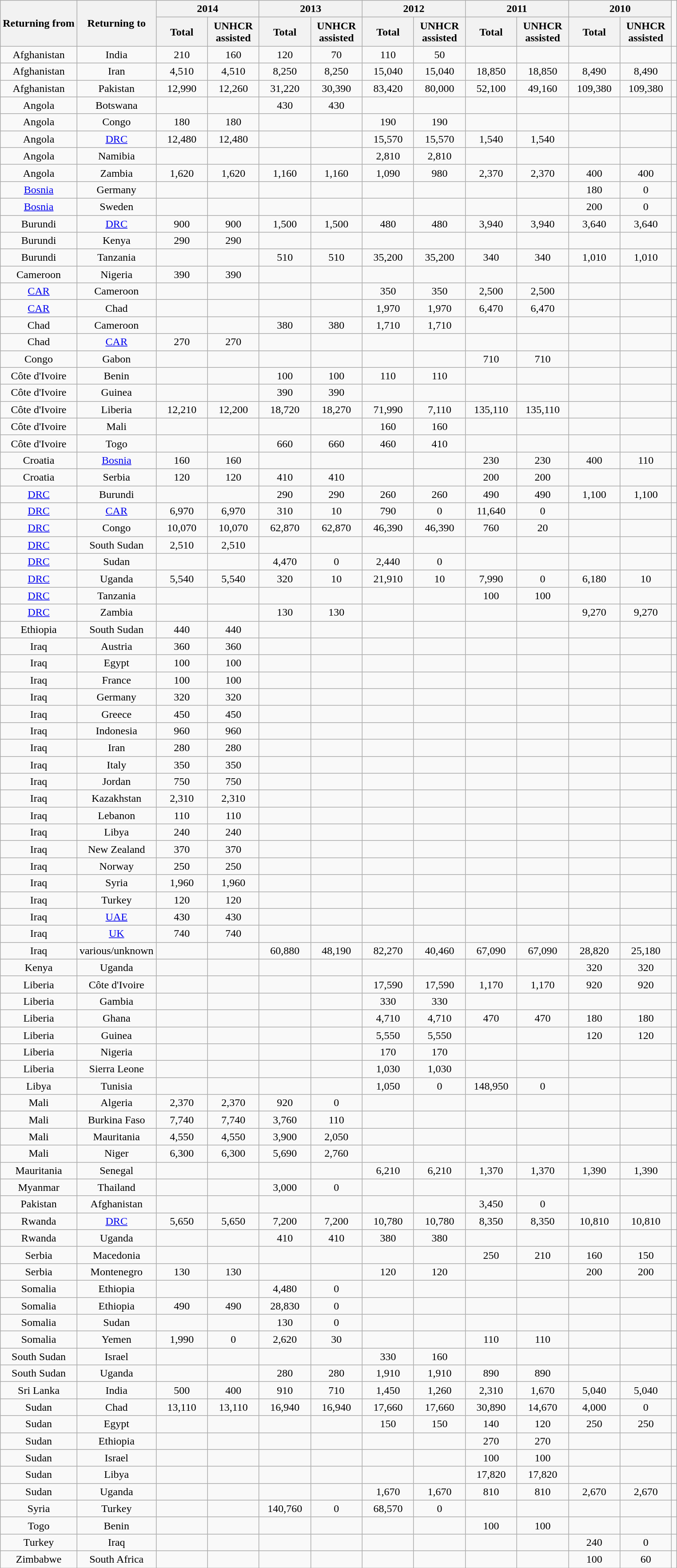<table class="wikitable sortable" style="text-align: center">
<tr>
<th rowspan="2">Returning from</th>
<th rowspan="2">Returning to</th>
<th colspan="2">2014</th>
<th colspan="2">2013</th>
<th colspan="2">2012</th>
<th colspan="2">2011</th>
<th colspan="2">2010</th>
</tr>
<tr>
<th scope="col" style="width: 70px;">Total</th>
<th scope="col" style="width: 70px;">UNHCR assisted</th>
<th scope="col" style="width: 70px;">Total</th>
<th scope="col" style="width: 70px;">UNHCR assisted</th>
<th scope="col" style="width: 70px;">Total</th>
<th scope="col" style="width: 70px;">UNHCR assisted</th>
<th scope="col" style="width: 70px;">Total</th>
<th scope="col" style="width: 70px;">UNHCR assisted</th>
<th scope="col" style="width: 70px;">Total</th>
<th scope="col" style="width: 70px;">UNHCR assisted</th>
</tr>
<tr>
<td>Afghanistan</td>
<td>India</td>
<td>210</td>
<td>160</td>
<td>120</td>
<td>70</td>
<td>110</td>
<td>50</td>
<td></td>
<td></td>
<td></td>
<td></td>
<td></td>
</tr>
<tr>
<td>Afghanistan</td>
<td>Iran</td>
<td>4,510</td>
<td>4,510</td>
<td>8,250</td>
<td>8,250</td>
<td>15,040</td>
<td>15,040</td>
<td>18,850</td>
<td>18,850</td>
<td>8,490</td>
<td>8,490</td>
<td></td>
</tr>
<tr>
<td>Afghanistan</td>
<td>Pakistan</td>
<td>12,990</td>
<td>12,260</td>
<td>31,220</td>
<td>30,390</td>
<td>83,420</td>
<td>80,000</td>
<td>52,100</td>
<td>49,160</td>
<td>109,380</td>
<td>109,380</td>
<td></td>
</tr>
<tr>
<td>Angola</td>
<td>Botswana</td>
<td></td>
<td></td>
<td>430</td>
<td>430</td>
<td></td>
<td></td>
<td></td>
<td></td>
<td></td>
<td></td>
<td></td>
</tr>
<tr>
<td>Angola</td>
<td>Congo</td>
<td>180</td>
<td>180</td>
<td></td>
<td></td>
<td>190</td>
<td>190</td>
<td></td>
<td></td>
<td></td>
<td></td>
<td></td>
</tr>
<tr>
<td>Angola</td>
<td><a href='#'>DRC</a></td>
<td>12,480</td>
<td>12,480</td>
<td></td>
<td></td>
<td>15,570</td>
<td>15,570</td>
<td>1,540</td>
<td>1,540</td>
<td></td>
<td></td>
<td></td>
</tr>
<tr>
<td>Angola</td>
<td>Namibia</td>
<td></td>
<td></td>
<td></td>
<td></td>
<td>2,810</td>
<td>2,810</td>
<td></td>
<td></td>
<td></td>
<td></td>
<td></td>
</tr>
<tr>
<td>Angola</td>
<td>Zambia</td>
<td>1,620</td>
<td>1,620</td>
<td>1,160</td>
<td>1,160</td>
<td>1,090</td>
<td>980</td>
<td>2,370</td>
<td>2,370</td>
<td>400</td>
<td>400</td>
<td></td>
</tr>
<tr>
<td><a href='#'>Bosnia</a></td>
<td>Germany</td>
<td></td>
<td></td>
<td></td>
<td></td>
<td></td>
<td></td>
<td></td>
<td></td>
<td>180</td>
<td>0</td>
<td></td>
</tr>
<tr>
<td><a href='#'>Bosnia</a></td>
<td>Sweden</td>
<td></td>
<td></td>
<td></td>
<td></td>
<td></td>
<td></td>
<td></td>
<td></td>
<td>200</td>
<td>0</td>
<td></td>
</tr>
<tr>
<td>Burundi</td>
<td><a href='#'>DRC</a></td>
<td>900</td>
<td>900</td>
<td>1,500</td>
<td>1,500</td>
<td>480</td>
<td>480</td>
<td>3,940</td>
<td>3,940</td>
<td>3,640</td>
<td>3,640</td>
<td></td>
</tr>
<tr>
<td>Burundi</td>
<td>Kenya</td>
<td>290</td>
<td>290</td>
<td></td>
<td></td>
<td></td>
<td></td>
<td></td>
<td></td>
<td></td>
<td></td>
<td></td>
</tr>
<tr>
<td>Burundi</td>
<td>Tanzania</td>
<td></td>
<td></td>
<td>510</td>
<td>510</td>
<td>35,200</td>
<td>35,200</td>
<td>340</td>
<td>340</td>
<td>1,010</td>
<td>1,010</td>
<td></td>
</tr>
<tr>
<td>Cameroon</td>
<td>Nigeria</td>
<td>390</td>
<td>390</td>
<td></td>
<td></td>
<td></td>
<td></td>
<td></td>
<td></td>
<td></td>
<td></td>
<td></td>
</tr>
<tr>
<td><a href='#'>CAR</a></td>
<td>Cameroon</td>
<td></td>
<td></td>
<td></td>
<td></td>
<td>350</td>
<td>350</td>
<td>2,500</td>
<td>2,500</td>
<td></td>
<td></td>
<td></td>
</tr>
<tr>
<td><a href='#'>CAR</a></td>
<td>Chad</td>
<td></td>
<td></td>
<td></td>
<td></td>
<td>1,970</td>
<td>1,970</td>
<td>6,470</td>
<td>6,470</td>
<td></td>
<td></td>
<td></td>
</tr>
<tr>
<td>Chad</td>
<td>Cameroon</td>
<td></td>
<td></td>
<td>380</td>
<td>380</td>
<td>1,710</td>
<td>1,710</td>
<td></td>
<td></td>
<td></td>
<td></td>
<td></td>
</tr>
<tr>
<td>Chad</td>
<td><a href='#'>CAR</a></td>
<td>270</td>
<td>270</td>
<td></td>
<td></td>
<td></td>
<td></td>
<td></td>
<td></td>
<td></td>
<td></td>
<td></td>
</tr>
<tr>
<td>Congo</td>
<td>Gabon</td>
<td></td>
<td></td>
<td></td>
<td></td>
<td></td>
<td></td>
<td>710</td>
<td>710</td>
<td></td>
<td></td>
<td></td>
</tr>
<tr>
<td>Côte d'Ivoire</td>
<td>Benin</td>
<td></td>
<td></td>
<td>100</td>
<td>100</td>
<td>110</td>
<td>110</td>
<td></td>
<td></td>
<td></td>
<td></td>
<td></td>
</tr>
<tr>
<td>Côte d'Ivoire</td>
<td>Guinea</td>
<td></td>
<td></td>
<td>390</td>
<td>390</td>
<td></td>
<td></td>
<td></td>
<td></td>
<td></td>
<td></td>
<td></td>
</tr>
<tr>
<td>Côte d'Ivoire</td>
<td>Liberia</td>
<td>12,210</td>
<td>12,200</td>
<td>18,720</td>
<td>18,270</td>
<td>71,990</td>
<td>7,110</td>
<td>135,110</td>
<td>135,110</td>
<td></td>
<td></td>
<td></td>
</tr>
<tr>
<td>Côte d'Ivoire</td>
<td>Mali</td>
<td></td>
<td></td>
<td></td>
<td></td>
<td>160</td>
<td>160</td>
<td></td>
<td></td>
<td></td>
<td></td>
<td></td>
</tr>
<tr>
<td>Côte d'Ivoire</td>
<td>Togo</td>
<td></td>
<td></td>
<td>660</td>
<td>660</td>
<td>460</td>
<td>410</td>
<td></td>
<td></td>
<td></td>
<td></td>
<td></td>
</tr>
<tr>
<td>Croatia</td>
<td><a href='#'>Bosnia</a></td>
<td>160</td>
<td>160</td>
<td></td>
<td></td>
<td></td>
<td></td>
<td>230</td>
<td>230</td>
<td>400</td>
<td>110</td>
<td></td>
</tr>
<tr>
<td>Croatia</td>
<td>Serbia</td>
<td>120</td>
<td>120</td>
<td>410</td>
<td>410</td>
<td></td>
<td></td>
<td>200</td>
<td>200</td>
<td></td>
<td></td>
<td></td>
</tr>
<tr>
<td><a href='#'>DRC</a></td>
<td>Burundi</td>
<td></td>
<td></td>
<td>290</td>
<td>290</td>
<td>260</td>
<td>260</td>
<td>490</td>
<td>490</td>
<td>1,100</td>
<td>1,100</td>
<td></td>
</tr>
<tr>
<td><a href='#'>DRC</a></td>
<td><a href='#'>CAR</a></td>
<td>6,970</td>
<td>6,970</td>
<td>310</td>
<td>10</td>
<td>790</td>
<td>0</td>
<td>11,640</td>
<td>0</td>
<td></td>
<td></td>
<td></td>
</tr>
<tr>
<td><a href='#'>DRC</a></td>
<td>Congo</td>
<td>10,070</td>
<td>10,070</td>
<td>62,870</td>
<td>62,870</td>
<td>46,390</td>
<td>46,390</td>
<td>760</td>
<td>20</td>
<td></td>
<td></td>
<td></td>
</tr>
<tr>
<td><a href='#'>DRC</a></td>
<td>South Sudan</td>
<td>2,510</td>
<td>2,510</td>
<td></td>
<td></td>
<td></td>
<td></td>
<td></td>
<td></td>
<td></td>
<td></td>
<td></td>
</tr>
<tr>
<td><a href='#'>DRC</a></td>
<td>Sudan</td>
<td></td>
<td></td>
<td>4,470</td>
<td>0</td>
<td>2,440</td>
<td>0</td>
<td></td>
<td></td>
<td></td>
<td></td>
<td></td>
</tr>
<tr>
<td><a href='#'>DRC</a></td>
<td>Uganda</td>
<td>5,540</td>
<td>5,540</td>
<td>320</td>
<td>10</td>
<td>21,910</td>
<td>10</td>
<td>7,990</td>
<td>0</td>
<td>6,180</td>
<td>10</td>
<td></td>
</tr>
<tr>
<td><a href='#'>DRC</a></td>
<td>Tanzania</td>
<td></td>
<td></td>
<td></td>
<td></td>
<td></td>
<td></td>
<td>100</td>
<td>100</td>
<td></td>
<td></td>
<td></td>
</tr>
<tr>
<td><a href='#'>DRC</a></td>
<td>Zambia</td>
<td></td>
<td></td>
<td>130</td>
<td>130</td>
<td></td>
<td></td>
<td></td>
<td></td>
<td>9,270</td>
<td>9,270</td>
<td></td>
</tr>
<tr>
<td>Ethiopia</td>
<td>South Sudan</td>
<td>440</td>
<td>440</td>
<td></td>
<td></td>
<td></td>
<td></td>
<td></td>
<td></td>
<td></td>
<td></td>
<td></td>
</tr>
<tr>
<td>Iraq</td>
<td>Austria</td>
<td>360</td>
<td>360</td>
<td></td>
<td></td>
<td></td>
<td></td>
<td></td>
<td></td>
<td></td>
<td></td>
<td></td>
</tr>
<tr>
<td>Iraq</td>
<td>Egypt</td>
<td>100</td>
<td>100</td>
<td></td>
<td></td>
<td></td>
<td></td>
<td></td>
<td></td>
<td></td>
<td></td>
<td></td>
</tr>
<tr>
<td>Iraq</td>
<td>France</td>
<td>100</td>
<td>100</td>
<td></td>
<td></td>
<td></td>
<td></td>
<td></td>
<td></td>
<td></td>
<td></td>
<td></td>
</tr>
<tr>
<td>Iraq</td>
<td>Germany</td>
<td>320</td>
<td>320</td>
<td></td>
<td></td>
<td></td>
<td></td>
<td></td>
<td></td>
<td></td>
<td></td>
<td></td>
</tr>
<tr>
<td>Iraq</td>
<td>Greece</td>
<td>450</td>
<td>450</td>
<td></td>
<td></td>
<td></td>
<td></td>
<td></td>
<td></td>
<td></td>
<td></td>
<td></td>
</tr>
<tr>
<td>Iraq</td>
<td>Indonesia</td>
<td>960</td>
<td>960</td>
<td></td>
<td></td>
<td></td>
<td></td>
<td></td>
<td></td>
<td></td>
<td></td>
<td></td>
</tr>
<tr>
<td>Iraq</td>
<td>Iran</td>
<td>280</td>
<td>280</td>
<td></td>
<td></td>
<td></td>
<td></td>
<td></td>
<td></td>
<td></td>
<td></td>
<td></td>
</tr>
<tr>
<td>Iraq</td>
<td>Italy</td>
<td>350</td>
<td>350</td>
<td></td>
<td></td>
<td></td>
<td></td>
<td></td>
<td></td>
<td></td>
<td></td>
<td></td>
</tr>
<tr>
<td>Iraq</td>
<td>Jordan</td>
<td>750</td>
<td>750</td>
<td></td>
<td></td>
<td></td>
<td></td>
<td></td>
<td></td>
<td></td>
<td></td>
<td></td>
</tr>
<tr>
<td>Iraq</td>
<td>Kazakhstan</td>
<td>2,310</td>
<td>2,310</td>
<td></td>
<td></td>
<td></td>
<td></td>
<td></td>
<td></td>
<td></td>
<td></td>
<td></td>
</tr>
<tr>
<td>Iraq</td>
<td>Lebanon</td>
<td>110</td>
<td>110</td>
<td></td>
<td></td>
<td></td>
<td></td>
<td></td>
<td></td>
<td></td>
<td></td>
<td></td>
</tr>
<tr>
<td>Iraq</td>
<td>Libya</td>
<td>240</td>
<td>240</td>
<td></td>
<td></td>
<td></td>
<td></td>
<td></td>
<td></td>
<td></td>
<td></td>
<td></td>
</tr>
<tr>
<td>Iraq</td>
<td>New Zealand</td>
<td>370</td>
<td>370</td>
<td></td>
<td></td>
<td></td>
<td></td>
<td></td>
<td></td>
<td></td>
<td></td>
<td></td>
</tr>
<tr>
<td>Iraq</td>
<td>Norway</td>
<td>250</td>
<td>250</td>
<td></td>
<td></td>
<td></td>
<td></td>
<td></td>
<td></td>
<td></td>
<td></td>
<td></td>
</tr>
<tr>
<td>Iraq</td>
<td>Syria</td>
<td>1,960</td>
<td>1,960</td>
<td></td>
<td></td>
<td></td>
<td></td>
<td></td>
<td></td>
<td></td>
<td></td>
<td></td>
</tr>
<tr>
<td>Iraq</td>
<td>Turkey</td>
<td>120</td>
<td>120</td>
<td></td>
<td></td>
<td></td>
<td></td>
<td></td>
<td></td>
<td></td>
<td></td>
<td></td>
</tr>
<tr>
<td>Iraq</td>
<td><a href='#'>UAE</a></td>
<td>430</td>
<td>430</td>
<td></td>
<td></td>
<td></td>
<td></td>
<td></td>
<td></td>
<td></td>
<td></td>
<td></td>
</tr>
<tr>
<td>Iraq</td>
<td><a href='#'>UK</a></td>
<td>740</td>
<td>740</td>
<td></td>
<td></td>
<td></td>
<td></td>
<td></td>
<td></td>
<td></td>
<td></td>
<td></td>
</tr>
<tr>
<td>Iraq</td>
<td>various/unknown</td>
<td></td>
<td></td>
<td>60,880</td>
<td>48,190</td>
<td>82,270</td>
<td>40,460</td>
<td>67,090</td>
<td>67,090</td>
<td>28,820</td>
<td>25,180</td>
<td></td>
</tr>
<tr>
<td>Kenya</td>
<td>Uganda</td>
<td></td>
<td></td>
<td></td>
<td></td>
<td></td>
<td></td>
<td></td>
<td></td>
<td>320</td>
<td>320</td>
<td></td>
</tr>
<tr>
<td>Liberia</td>
<td>Côte d'Ivoire</td>
<td></td>
<td></td>
<td></td>
<td></td>
<td>17,590</td>
<td>17,590</td>
<td>1,170</td>
<td>1,170</td>
<td>920</td>
<td>920</td>
<td></td>
</tr>
<tr>
<td>Liberia</td>
<td>Gambia</td>
<td></td>
<td></td>
<td></td>
<td></td>
<td>330</td>
<td>330</td>
<td></td>
<td></td>
<td></td>
<td></td>
<td></td>
</tr>
<tr>
<td>Liberia</td>
<td>Ghana</td>
<td></td>
<td></td>
<td></td>
<td></td>
<td>4,710</td>
<td>4,710</td>
<td>470</td>
<td>470</td>
<td>180</td>
<td>180</td>
<td></td>
</tr>
<tr>
<td>Liberia</td>
<td>Guinea</td>
<td></td>
<td></td>
<td></td>
<td></td>
<td>5,550</td>
<td>5,550</td>
<td></td>
<td></td>
<td>120</td>
<td>120</td>
<td></td>
</tr>
<tr>
<td>Liberia</td>
<td>Nigeria</td>
<td></td>
<td></td>
<td></td>
<td></td>
<td>170</td>
<td>170</td>
<td></td>
<td></td>
<td></td>
<td></td>
<td></td>
</tr>
<tr>
<td>Liberia</td>
<td>Sierra Leone</td>
<td></td>
<td></td>
<td></td>
<td></td>
<td>1,030</td>
<td>1,030</td>
<td></td>
<td></td>
<td></td>
<td></td>
<td></td>
</tr>
<tr>
<td>Libya</td>
<td>Tunisia</td>
<td></td>
<td></td>
<td></td>
<td></td>
<td>1,050</td>
<td>0</td>
<td>148,950</td>
<td>0</td>
<td></td>
<td></td>
<td></td>
</tr>
<tr>
<td>Mali</td>
<td>Algeria</td>
<td>2,370</td>
<td>2,370</td>
<td>920</td>
<td>0</td>
<td></td>
<td></td>
<td></td>
<td></td>
<td></td>
<td></td>
<td></td>
</tr>
<tr>
<td>Mali</td>
<td>Burkina Faso</td>
<td>7,740</td>
<td>7,740</td>
<td>3,760</td>
<td>110</td>
<td></td>
<td></td>
<td></td>
<td></td>
<td></td>
<td></td>
<td></td>
</tr>
<tr>
<td>Mali</td>
<td>Mauritania</td>
<td>4,550</td>
<td>4,550</td>
<td>3,900</td>
<td>2,050</td>
<td></td>
<td></td>
<td></td>
<td></td>
<td></td>
<td></td>
<td></td>
</tr>
<tr>
<td>Mali</td>
<td>Niger</td>
<td>6,300</td>
<td>6,300</td>
<td>5,690</td>
<td>2,760</td>
<td></td>
<td></td>
<td></td>
<td></td>
<td></td>
<td></td>
<td></td>
</tr>
<tr>
<td>Mauritania</td>
<td>Senegal</td>
<td></td>
<td></td>
<td></td>
<td></td>
<td>6,210</td>
<td>6,210</td>
<td>1,370</td>
<td>1,370</td>
<td>1,390</td>
<td>1,390</td>
<td></td>
</tr>
<tr>
<td>Myanmar</td>
<td>Thailand</td>
<td></td>
<td></td>
<td>3,000</td>
<td>0</td>
<td></td>
<td></td>
<td></td>
<td></td>
<td></td>
<td></td>
<td></td>
</tr>
<tr>
<td>Pakistan</td>
<td>Afghanistan</td>
<td></td>
<td></td>
<td></td>
<td></td>
<td></td>
<td></td>
<td>3,450</td>
<td>0</td>
<td></td>
<td></td>
<td></td>
</tr>
<tr>
<td>Rwanda</td>
<td><a href='#'>DRC</a></td>
<td>5,650</td>
<td>5,650</td>
<td>7,200</td>
<td>7,200</td>
<td>10,780</td>
<td>10,780</td>
<td>8,350</td>
<td>8,350</td>
<td>10,810</td>
<td>10,810</td>
<td></td>
</tr>
<tr>
<td>Rwanda</td>
<td>Uganda</td>
<td></td>
<td></td>
<td>410</td>
<td>410</td>
<td>380</td>
<td>380</td>
<td></td>
<td></td>
<td></td>
<td></td>
<td></td>
</tr>
<tr>
<td>Serbia</td>
<td>Macedonia</td>
<td></td>
<td></td>
<td></td>
<td></td>
<td></td>
<td></td>
<td>250</td>
<td>210</td>
<td>160</td>
<td>150</td>
<td></td>
</tr>
<tr>
<td>Serbia</td>
<td>Montenegro</td>
<td>130</td>
<td>130</td>
<td></td>
<td></td>
<td>120</td>
<td>120</td>
<td></td>
<td></td>
<td>200</td>
<td>200</td>
<td></td>
</tr>
<tr>
<td>Somalia</td>
<td>Ethiopia</td>
<td></td>
<td></td>
<td>4,480</td>
<td>0</td>
<td></td>
<td></td>
<td></td>
<td></td>
<td></td>
<td></td>
<td></td>
</tr>
<tr>
<td>Somalia</td>
<td>Ethiopia</td>
<td>490</td>
<td>490</td>
<td>28,830</td>
<td>0</td>
<td></td>
<td></td>
<td></td>
<td></td>
<td></td>
<td></td>
<td></td>
</tr>
<tr>
<td>Somalia</td>
<td>Sudan</td>
<td></td>
<td></td>
<td>130</td>
<td>0</td>
<td></td>
<td></td>
<td></td>
<td></td>
<td></td>
<td></td>
<td></td>
</tr>
<tr>
<td>Somalia</td>
<td>Yemen</td>
<td>1,990</td>
<td>0</td>
<td>2,620</td>
<td>30</td>
<td></td>
<td></td>
<td>110</td>
<td>110</td>
<td></td>
<td></td>
<td></td>
</tr>
<tr>
<td>South Sudan</td>
<td>Israel</td>
<td></td>
<td></td>
<td></td>
<td></td>
<td>330</td>
<td>160</td>
<td></td>
<td></td>
<td></td>
<td></td>
<td></td>
</tr>
<tr>
<td>South Sudan</td>
<td>Uganda</td>
<td></td>
<td></td>
<td>280</td>
<td>280</td>
<td>1,910</td>
<td>1,910</td>
<td>890</td>
<td>890</td>
<td></td>
<td></td>
<td></td>
</tr>
<tr>
<td>Sri Lanka</td>
<td>India</td>
<td>500</td>
<td>400</td>
<td>910</td>
<td>710</td>
<td>1,450</td>
<td>1,260</td>
<td>2,310</td>
<td>1,670</td>
<td>5,040</td>
<td>5,040</td>
<td></td>
</tr>
<tr>
<td>Sudan</td>
<td>Chad</td>
<td>13,110</td>
<td>13,110</td>
<td>16,940</td>
<td>16,940</td>
<td>17,660</td>
<td>17,660</td>
<td>30,890</td>
<td>14,670</td>
<td>4,000</td>
<td>0</td>
<td></td>
</tr>
<tr>
<td>Sudan</td>
<td>Egypt</td>
<td></td>
<td></td>
<td></td>
<td></td>
<td>150</td>
<td>150</td>
<td>140</td>
<td>120</td>
<td>250</td>
<td>250</td>
<td></td>
</tr>
<tr>
<td>Sudan</td>
<td>Ethiopia</td>
<td></td>
<td></td>
<td></td>
<td></td>
<td></td>
<td></td>
<td>270</td>
<td>270</td>
<td></td>
<td></td>
<td></td>
</tr>
<tr>
<td>Sudan</td>
<td>Israel</td>
<td></td>
<td></td>
<td></td>
<td></td>
<td></td>
<td></td>
<td>100</td>
<td>100</td>
<td></td>
<td></td>
<td></td>
</tr>
<tr>
<td>Sudan</td>
<td>Libya</td>
<td></td>
<td></td>
<td></td>
<td></td>
<td></td>
<td></td>
<td>17,820</td>
<td>17,820</td>
<td></td>
<td></td>
<td></td>
</tr>
<tr>
<td>Sudan</td>
<td>Uganda</td>
<td></td>
<td></td>
<td></td>
<td></td>
<td>1,670</td>
<td>1,670</td>
<td>810</td>
<td>810</td>
<td>2,670</td>
<td>2,670</td>
<td></td>
</tr>
<tr>
<td>Syria</td>
<td>Turkey</td>
<td></td>
<td></td>
<td>140,760</td>
<td>0</td>
<td>68,570</td>
<td>0</td>
<td></td>
<td></td>
<td></td>
<td></td>
<td></td>
</tr>
<tr>
<td>Togo</td>
<td>Benin</td>
<td></td>
<td></td>
<td></td>
<td></td>
<td></td>
<td></td>
<td>100</td>
<td>100</td>
<td></td>
<td></td>
<td></td>
</tr>
<tr>
<td>Turkey</td>
<td>Iraq</td>
<td></td>
<td></td>
<td></td>
<td></td>
<td></td>
<td></td>
<td></td>
<td></td>
<td>240</td>
<td>0</td>
<td></td>
</tr>
<tr>
<td>Zimbabwe</td>
<td>South Africa</td>
<td></td>
<td></td>
<td></td>
<td></td>
<td></td>
<td></td>
<td></td>
<td></td>
<td>100</td>
<td>60</td>
<td></td>
</tr>
</table>
